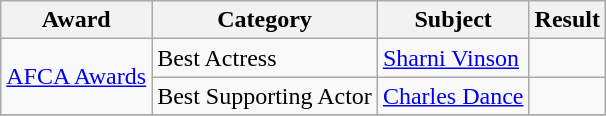<table class="wikitable">
<tr>
<th>Award</th>
<th>Category</th>
<th>Subject</th>
<th>Result</th>
</tr>
<tr>
<td rowspan=2><a href='#'>AFCA Awards</a></td>
<td>Best Actress</td>
<td><a href='#'>Sharni Vinson</a></td>
<td></td>
</tr>
<tr>
<td>Best Supporting Actor</td>
<td><a href='#'>Charles Dance</a></td>
<td></td>
</tr>
<tr>
</tr>
</table>
